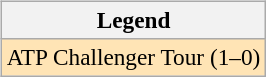<table>
<tr valign=top>
<td><br><table class=wikitable style=font-size:97%>
<tr>
<th>Legend</th>
</tr>
<tr style="background:moccasin">
<td>ATP Challenger Tour (1–0)</td>
</tr>
</table>
</td>
<td></td>
</tr>
</table>
